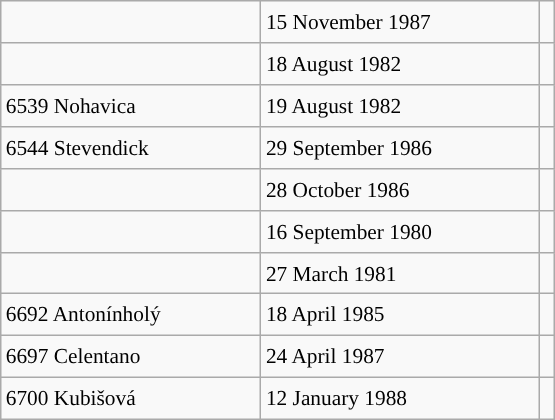<table class="wikitable" style="font-size: 89%; float: left; width: 26em; margin-right: 1em; height: 280px;">
<tr>
<td></td>
<td>15 November 1987</td>
<td></td>
</tr>
<tr>
<td></td>
<td>18 August 1982</td>
<td></td>
</tr>
<tr>
<td>6539 Nohavica</td>
<td>19 August 1982</td>
<td></td>
</tr>
<tr>
<td>6544 Stevendick</td>
<td>29 September 1986</td>
<td></td>
</tr>
<tr>
<td></td>
<td>28 October 1986</td>
<td></td>
</tr>
<tr>
<td></td>
<td>16 September 1980</td>
<td></td>
</tr>
<tr>
<td></td>
<td>27 March 1981</td>
<td></td>
</tr>
<tr>
<td>6692 Antonínholý</td>
<td>18 April 1985</td>
<td></td>
</tr>
<tr>
<td>6697 Celentano</td>
<td>24 April 1987</td>
<td></td>
</tr>
<tr>
<td>6700 Kubišová</td>
<td>12 January 1988</td>
<td></td>
</tr>
</table>
